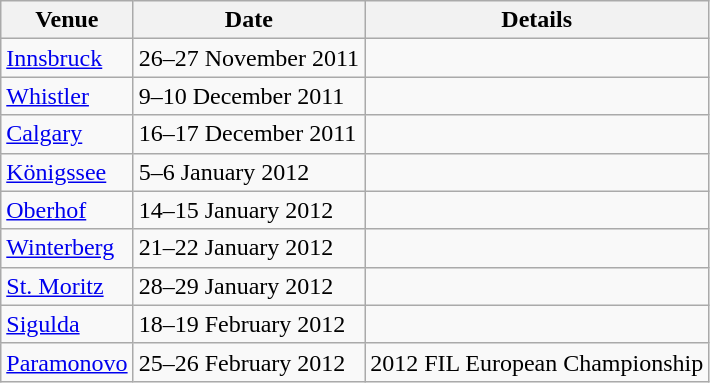<table class= wikitable>
<tr>
<th>Venue</th>
<th>Date</th>
<th>Details</th>
</tr>
<tr>
<td> <a href='#'>Innsbruck</a></td>
<td>26–27 November 2011</td>
<td></td>
</tr>
<tr>
<td> <a href='#'>Whistler</a></td>
<td>9–10 December 2011</td>
<td></td>
</tr>
<tr>
<td> <a href='#'>Calgary</a></td>
<td>16–17 December 2011</td>
<td></td>
</tr>
<tr>
<td> <a href='#'>Königssee</a></td>
<td>5–6 January 2012</td>
<td></td>
</tr>
<tr>
<td> <a href='#'>Oberhof</a></td>
<td>14–15 January 2012</td>
<td></td>
</tr>
<tr>
<td> <a href='#'>Winterberg</a></td>
<td>21–22 January 2012</td>
<td></td>
</tr>
<tr>
<td> <a href='#'>St. Moritz</a></td>
<td>28–29 January 2012</td>
<td></td>
</tr>
<tr>
<td> <a href='#'>Sigulda</a></td>
<td>18–19 February 2012</td>
<td></td>
</tr>
<tr>
<td> <a href='#'>Paramonovo</a></td>
<td>25–26 February 2012</td>
<td>2012 FIL European Championship</td>
</tr>
</table>
